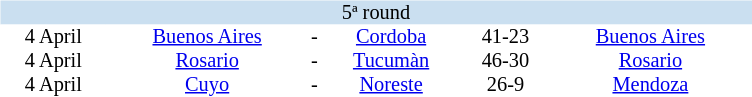<table table width=80%>
<tr>
<td width=50% valign="top"><br><table border=0 cellspacing=0 cellpadding=0 style="font-size: 85%; border-collapse: collapse;" width=100%>
<tr bgcolor="#CADFF0">
<td style="font-size:100%"; align="center" colspan="6">5ª round</td>
</tr>
<tr align=center bgcolor=#FFFFFF>
<td>4 April</td>
<td><a href='#'>Buenos Aires</a></td>
<td>-</td>
<td><a href='#'>Cordoba</a></td>
<td>41-23</td>
<td><a href='#'>Buenos Aires</a></td>
</tr>
<tr align=center bgcolor=#FFFFFF>
<td>4 April</td>
<td><a href='#'>Rosario</a></td>
<td>-</td>
<td><a href='#'>Tucumàn</a></td>
<td>46-30</td>
<td><a href='#'>Rosario</a></td>
</tr>
<tr align=center bgcolor=#FFFFFF>
<td>4 April</td>
<td><a href='#'>Cuyo</a></td>
<td>-</td>
<td><a href='#'>Noreste</a></td>
<td>26-9</td>
<td><a href='#'>Mendoza</a></td>
</tr>
</table>
</td>
<td width=50% valign="top"></td>
</tr>
</table>
